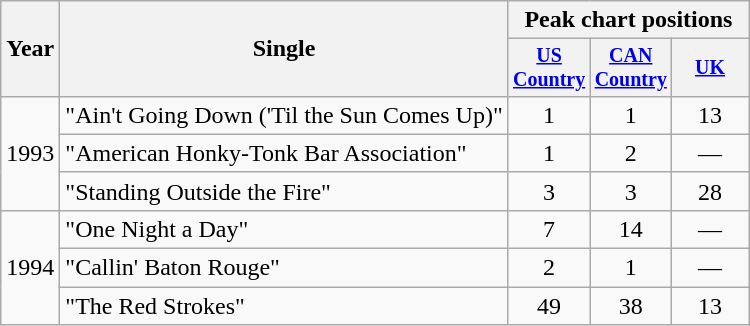<table class="wikitable" style="text-align:center;">
<tr>
<th rowspan="2">Year</th>
<th rowspan="2">Single</th>
<th colspan="3">Peak chart positions</th>
</tr>
<tr style="font-size:smaller;">
<th style="width:45px;"><a href='#'>US Country</a></th>
<th style="width:45px;"><a href='#'>CAN Country</a></th>
<th style="width:45px;"><a href='#'>UK</a></th>
</tr>
<tr>
<td rowspan="3">1993</td>
<td style="text-align:left;">"Ain't Going Down ('Til the Sun Comes Up)"</td>
<td>1</td>
<td>1</td>
<td>13</td>
</tr>
<tr>
<td style="text-align:left;">"American Honky-Tonk Bar Association"</td>
<td>1</td>
<td>2</td>
<td>—</td>
</tr>
<tr>
<td style="text-align:left;">"Standing Outside the Fire"</td>
<td>3</td>
<td>3</td>
<td>28</td>
</tr>
<tr>
<td rowspan="3">1994</td>
<td style="text-align:left;">"One Night a Day"</td>
<td>7</td>
<td>14</td>
<td>—</td>
</tr>
<tr>
<td style="text-align:left;">"Callin' Baton Rouge"</td>
<td>2</td>
<td>1</td>
<td>—</td>
</tr>
<tr>
<td style="text-align:left;">"The Red Strokes"</td>
<td>49</td>
<td>38</td>
<td>13</td>
</tr>
</table>
